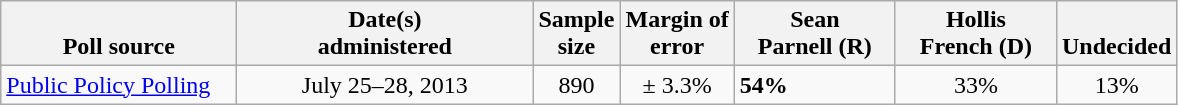<table class="wikitable">
<tr valign= bottom>
<th style="width:150px;">Poll source</th>
<th style="width:190px;">Date(s)<br>administered</th>
<th class=small>Sample<br>size</th>
<th>Margin of<br>error</th>
<th style="width:100px;">Sean<br>Parnell (R)</th>
<th style="width:100px;">Hollis<br>French (D)</th>
<th style="width:40px;">Undecided</th>
</tr>
<tr>
<td><a href='#'>Public Policy Polling</a></td>
<td align=center>July 25–28, 2013</td>
<td align=center>890</td>
<td align=center>± 3.3%</td>
<td><strong>54%</strong></td>
<td align=center>33%</td>
<td align=center>13%</td>
</tr>
</table>
